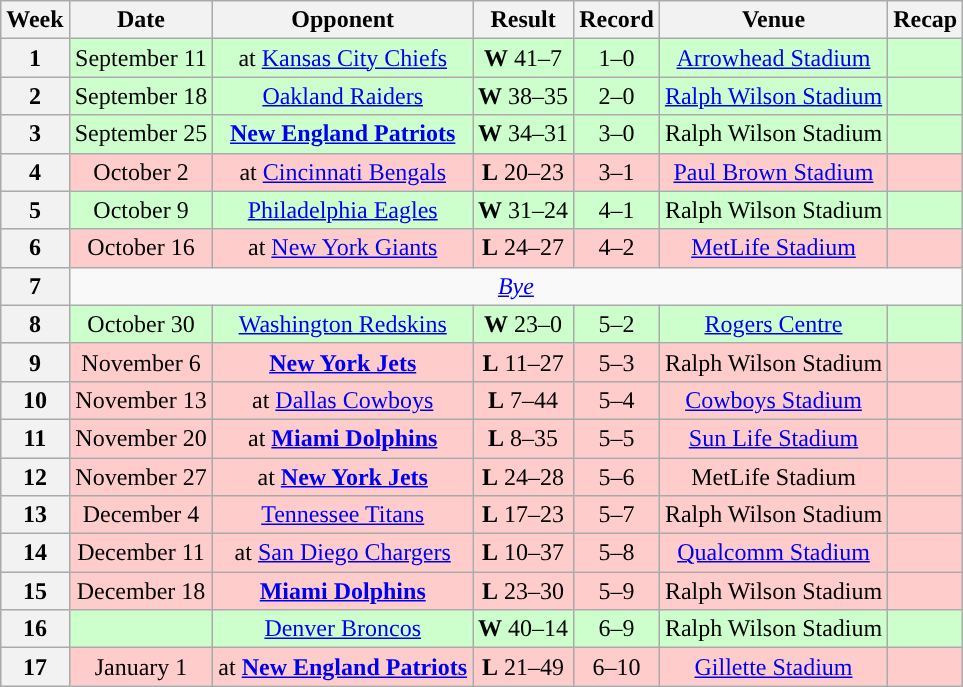<table class="wikitable" style="text-align:center">
<tr>
<th>Week</th>
<th>Date</th>
<th>Opponent</th>
<th>Result</th>
<th>Record</th>
<th>Venue</th>
<th>Recap</th>
</tr>
<tr style="background:#cfc">
<th>1</th>
<td>September 11</td>
<td>at <a href='#'>Kansas City Chiefs</a></td>
<td><strong>W</strong> 41–7</td>
<td>1–0</td>
<td><a href='#'>Arrowhead Stadium</a></td>
<td></td>
</tr>
<tr style="background:#cfc">
<th>2</th>
<td>September 18</td>
<td><a href='#'>Oakland Raiders</a></td>
<td><strong>W</strong> 38–35</td>
<td>2–0</td>
<td><a href='#'>Ralph Wilson Stadium</a></td>
<td></td>
</tr>
<tr style="background:#cfc">
<th>3</th>
<td>September 25</td>
<td><strong><a href='#'>New England Patriots</a></strong></td>
<td><strong>W</strong> 34–31</td>
<td>3–0</td>
<td>Ralph Wilson Stadium</td>
<td></td>
</tr>
<tr style="background:#fcc">
<th>4</th>
<td>October 2</td>
<td>at <a href='#'>Cincinnati Bengals</a></td>
<td><strong>L</strong> 20–23</td>
<td>3–1</td>
<td><a href='#'>Paul Brown Stadium</a></td>
<td></td>
</tr>
<tr style="background:#cfc">
<th>5</th>
<td>October 9</td>
<td><a href='#'>Philadelphia Eagles</a></td>
<td><strong>W</strong> 31–24</td>
<td>4–1</td>
<td>Ralph Wilson Stadium</td>
<td></td>
</tr>
<tr style="background:#fcc">
<th>6</th>
<td>October 16</td>
<td>at <a href='#'>New York Giants</a></td>
<td><strong>L</strong> 24–27</td>
<td>4–2</td>
<td><a href='#'>MetLife Stadium</a></td>
<td></td>
</tr>
<tr>
<th>7</th>
<td colspan="6"><em><a href='#'>Bye</a></em></td>
</tr>
<tr style="background:#cfc">
<th>8</th>
<td>October 30</td>
<td><a href='#'>Washington Redskins</a></td>
<td><strong>W</strong> 23–0</td>
<td>5–2</td>
<td> <a href='#'>Rogers Centre</a> </td>
<td></td>
</tr>
<tr style="background:#fcc">
<th>9</th>
<td>November 6</td>
<td><strong><a href='#'>New York Jets</a></strong></td>
<td><strong>L</strong> 11–27</td>
<td>5–3</td>
<td>Ralph Wilson Stadium</td>
<td></td>
</tr>
<tr style="background:#fcc">
<th>10</th>
<td>November 13</td>
<td>at <a href='#'>Dallas Cowboys</a></td>
<td><strong>L</strong>  7–44</td>
<td>5–4</td>
<td><a href='#'>Cowboys Stadium</a></td>
<td></td>
</tr>
<tr style="background:#fcc">
<th>11</th>
<td>November 20</td>
<td>at <strong><a href='#'>Miami Dolphins</a></strong></td>
<td><strong>L</strong> 8–35</td>
<td>5–5</td>
<td><a href='#'>Sun Life Stadium</a></td>
<td></td>
</tr>
<tr style="background:#fcc">
<th>12</th>
<td>November 27</td>
<td>at <strong><a href='#'>New York Jets</a></strong></td>
<td><strong>L</strong> 24–28</td>
<td>5–6</td>
<td>MetLife Stadium</td>
<td></td>
</tr>
<tr style="background:#fcc">
<th>13</th>
<td>December 4</td>
<td><a href='#'>Tennessee Titans</a></td>
<td><strong>L</strong> 17–23</td>
<td>5–7</td>
<td>Ralph Wilson Stadium</td>
<td></td>
</tr>
<tr style="background:#fcc">
<th>14</th>
<td>December 11</td>
<td>at <a href='#'>San Diego Chargers</a></td>
<td><strong>L</strong> 10–37</td>
<td>5–8</td>
<td><a href='#'>Qualcomm Stadium</a></td>
<td></td>
</tr>
<tr style="background:#fcc">
<th>15</th>
<td>December 18</td>
<td><strong><a href='#'>Miami Dolphins</a></strong></td>
<td><strong>L</strong> 23–30</td>
<td>5–9</td>
<td>Ralph Wilson Stadium</td>
<td></td>
</tr>
<tr style="background:#cfc">
<th>16</th>
<td></td>
<td><a href='#'>Denver Broncos</a></td>
<td><strong>W</strong> 40–14</td>
<td>6–9</td>
<td>Ralph Wilson Stadium</td>
<td></td>
</tr>
<tr style="background:#fcc">
<th>17</th>
<td>January 1</td>
<td>at <strong><a href='#'>New England Patriots</a></strong></td>
<td><strong>L</strong> 21–49</td>
<td>6–10</td>
<td><a href='#'>Gillette Stadium</a></td>
<td></td>
</tr>
</table>
